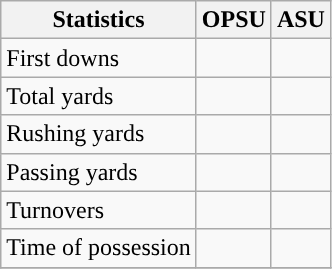<table class="wikitable">
<tr>
<th>Statistics</th>
<th>OPSU</th>
<th>ASU</th>
</tr>
<tr>
<td>First downs</td>
<td></td>
<td></td>
</tr>
<tr>
<td>Total yards</td>
<td></td>
<td></td>
</tr>
<tr>
<td>Rushing yards</td>
<td></td>
<td></td>
</tr>
<tr>
<td>Passing yards</td>
<td></td>
<td></td>
</tr>
<tr>
<td>Turnovers</td>
<td></td>
<td></td>
</tr>
<tr>
<td>Time of possession</td>
<td></td>
<td></td>
</tr>
<tr>
</tr>
</table>
